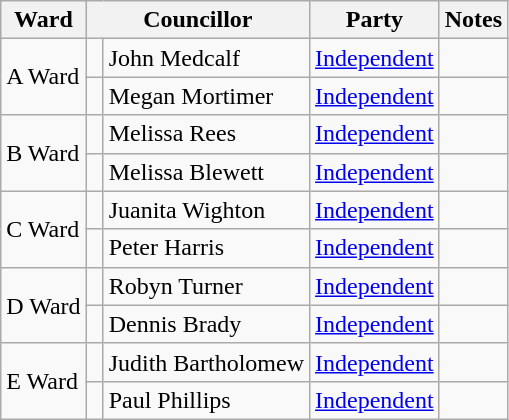<table class="wikitable">
<tr>
<th>Ward</th>
<th colspan="2">Councillor</th>
<th>Party</th>
<th>Notes</th>
</tr>
<tr>
<td rowspan="2">A Ward</td>
<td> </td>
<td>John Medcalf</td>
<td><a href='#'>Independent</a></td>
<td></td>
</tr>
<tr>
<td> </td>
<td>Megan Mortimer</td>
<td><a href='#'>Independent</a></td>
<td></td>
</tr>
<tr>
<td rowspan="2">B Ward</td>
<td> </td>
<td>Melissa Rees</td>
<td><a href='#'>Independent</a></td>
<td></td>
</tr>
<tr>
<td> </td>
<td>Melissa Blewett</td>
<td><a href='#'>Independent</a></td>
<td></td>
</tr>
<tr>
<td rowspan="2">C Ward</td>
<td> </td>
<td>Juanita  Wighton</td>
<td><a href='#'>Independent</a></td>
<td></td>
</tr>
<tr>
<td> </td>
<td>Peter Harris</td>
<td><a href='#'>Independent</a></td>
<td></td>
</tr>
<tr>
<td rowspan="2">D Ward</td>
<td> </td>
<td>Robyn Turner</td>
<td><a href='#'>Independent</a></td>
<td></td>
</tr>
<tr>
<td> </td>
<td>Dennis Brady</td>
<td><a href='#'>Independent</a></td>
<td></td>
</tr>
<tr>
<td rowspan="2">E Ward</td>
<td> </td>
<td>Judith Bartholomew</td>
<td><a href='#'>Independent</a></td>
<td></td>
</tr>
<tr>
<td> </td>
<td>Paul Phillips</td>
<td><a href='#'>Independent</a></td>
<td></td>
</tr>
</table>
